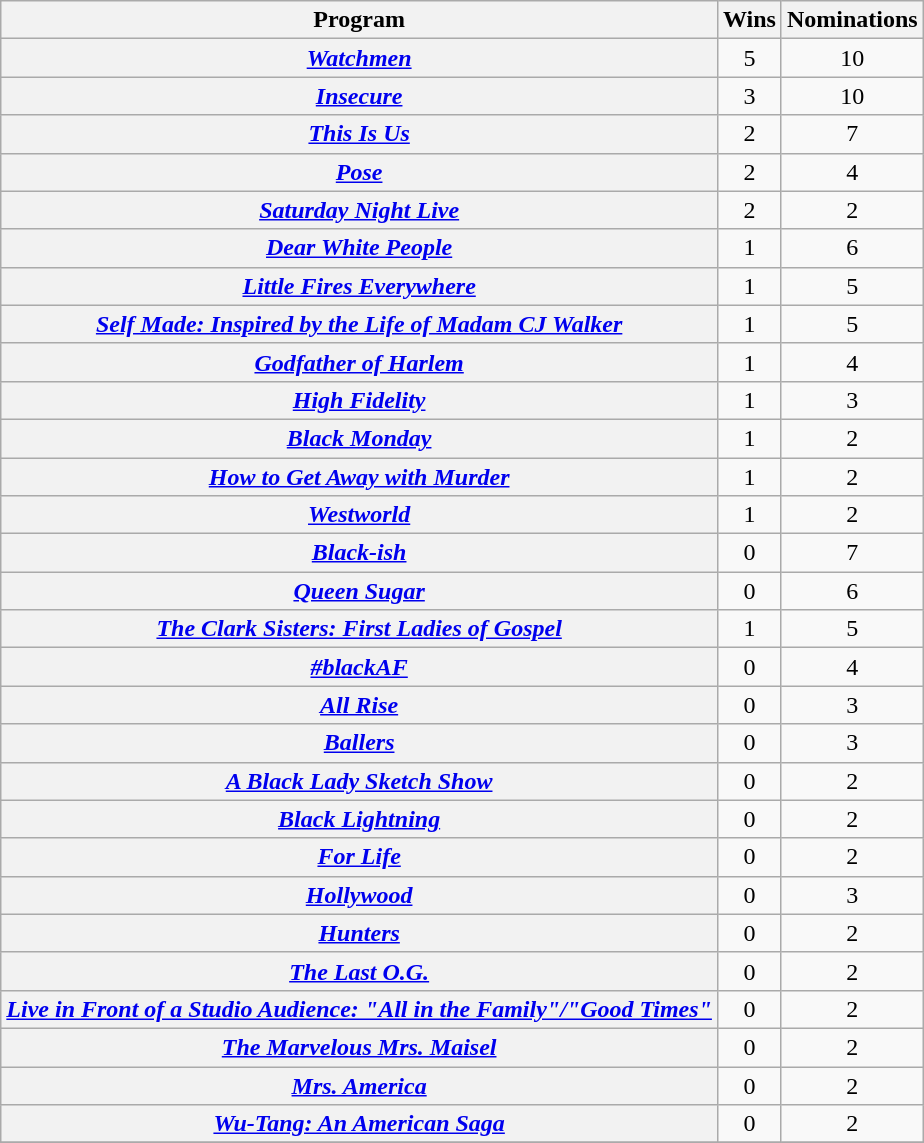<table class="wikitable sortable plainrowheaders" style="text-align: center; margin:auto">
<tr>
<th>Program</th>
<th>Wins</th>
<th>Nominations</th>
</tr>
<tr>
<th scope="row"><em><a href='#'>Watchmen</a></em></th>
<td>5</td>
<td>10</td>
</tr>
<tr>
<th scope="row"><em><a href='#'>Insecure</a></em></th>
<td>3</td>
<td>10</td>
</tr>
<tr>
<th scope="row"><em><a href='#'>This Is Us</a></em></th>
<td>2</td>
<td>7</td>
</tr>
<tr>
<th scope="row"><em><a href='#'>Pose</a></em></th>
<td>2</td>
<td>4</td>
</tr>
<tr>
<th scope="row"><em><a href='#'>Saturday Night Live</a></em></th>
<td>2</td>
<td>2</td>
</tr>
<tr>
<th scope="row"><em><a href='#'>Dear White People</a></em></th>
<td>1</td>
<td>6</td>
</tr>
<tr>
<th scope="row"><em><a href='#'>Little Fires Everywhere</a></em></th>
<td>1</td>
<td>5</td>
</tr>
<tr>
<th scope="row"><em><a href='#'>Self Made: Inspired by the Life of Madam CJ Walker</a></em></th>
<td>1</td>
<td>5</td>
</tr>
<tr>
<th scope="row"><em><a href='#'>Godfather of Harlem</a></em></th>
<td>1</td>
<td>4</td>
</tr>
<tr>
<th scope="row"><em><a href='#'>High Fidelity</a></em></th>
<td>1</td>
<td>3</td>
</tr>
<tr>
<th scope="row"><em><a href='#'>Black Monday</a></em></th>
<td>1</td>
<td>2</td>
</tr>
<tr>
<th scope="row"><em><a href='#'>How to Get Away with Murder</a></em></th>
<td>1</td>
<td>2</td>
</tr>
<tr>
<th scope="row"><em><a href='#'>Westworld</a></em></th>
<td>1</td>
<td>2</td>
</tr>
<tr>
<th scope="row"><em><a href='#'>Black-ish</a></em></th>
<td>0</td>
<td>7</td>
</tr>
<tr>
<th scope="row"><em><a href='#'>Queen Sugar</a></em></th>
<td>0</td>
<td>6</td>
</tr>
<tr>
<th scope="row"><em><a href='#'>The Clark Sisters: First Ladies of Gospel</a></em></th>
<td>1</td>
<td>5</td>
</tr>
<tr>
<th scope="row"><em><a href='#'>#blackAF</a></em></th>
<td>0</td>
<td>4</td>
</tr>
<tr>
<th scope="row"><em><a href='#'>All Rise</a></em></th>
<td>0</td>
<td>3</td>
</tr>
<tr>
<th scope="row"><em><a href='#'>Ballers</a></em></th>
<td>0</td>
<td>3</td>
</tr>
<tr>
<th scope="row"><em><a href='#'>A Black Lady Sketch Show</a></em></th>
<td>0</td>
<td>2</td>
</tr>
<tr>
<th scope="row"><em><a href='#'>Black Lightning</a></em></th>
<td>0</td>
<td>2</td>
</tr>
<tr>
<th scope="row"><em><a href='#'>For Life</a></em></th>
<td>0</td>
<td>2</td>
</tr>
<tr>
<th scope="row"><em><a href='#'>Hollywood</a></em></th>
<td>0</td>
<td>3</td>
</tr>
<tr>
<th scope="row"><em><a href='#'>Hunters</a></em></th>
<td>0</td>
<td>2</td>
</tr>
<tr>
<th scope="row"><em><a href='#'>The Last O.G.</a></em></th>
<td>0</td>
<td>2</td>
</tr>
<tr>
<th scope="row"><em><a href='#'>Live in Front of a Studio Audience: "All in the Family"/"Good Times"</a></em></th>
<td>0</td>
<td>2</td>
</tr>
<tr>
<th scope="row"><em><a href='#'>The Marvelous Mrs. Maisel</a></em></th>
<td>0</td>
<td>2</td>
</tr>
<tr>
<th scope="row"><em><a href='#'>Mrs. America</a></em></th>
<td>0</td>
<td>2</td>
</tr>
<tr>
<th scope="row"><em><a href='#'>Wu-Tang: An American Saga</a></em></th>
<td>0</td>
<td>2</td>
</tr>
<tr>
</tr>
</table>
